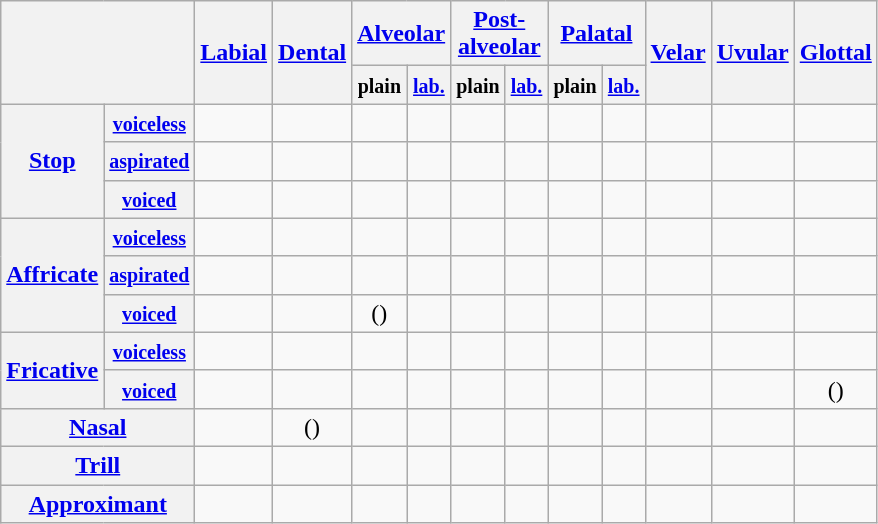<table class="wikitable" style="text-align:center">
<tr>
<th colspan="2" rowspan="2"></th>
<th rowspan="2"><a href='#'>Labial</a></th>
<th rowspan="2"><a href='#'>Dental</a></th>
<th colspan="2"><a href='#'>Alveolar</a></th>
<th colspan="2"><a href='#'>Post-<br>alveolar</a></th>
<th colspan="2"><a href='#'>Palatal</a></th>
<th rowspan="2"><a href='#'>Velar</a></th>
<th rowspan="2"><a href='#'>Uvular</a></th>
<th rowspan="2"><a href='#'>Glottal</a></th>
</tr>
<tr>
<th><small>plain</small></th>
<th><small><a href='#'>lab.</a></small></th>
<th><small>plain</small></th>
<th><small><a href='#'>lab.</a></small></th>
<th><small>plain</small></th>
<th><small><a href='#'>lab.</a></small></th>
</tr>
<tr>
<th rowspan="3"><a href='#'>Stop</a></th>
<th><a href='#'><small>voiceless</small></a></th>
<td></td>
<td></td>
<td></td>
<td></td>
<td></td>
<td></td>
<td></td>
<td></td>
<td></td>
<td></td>
<td></td>
</tr>
<tr>
<th><small><a href='#'>aspirated</a></small></th>
<td></td>
<td></td>
<td></td>
<td></td>
<td></td>
<td></td>
<td></td>
<td></td>
<td></td>
<td></td>
<td></td>
</tr>
<tr>
<th><small><a href='#'>voiced</a></small></th>
<td></td>
<td></td>
<td></td>
<td></td>
<td></td>
<td></td>
<td></td>
<td></td>
<td></td>
<td></td>
<td></td>
</tr>
<tr>
<th rowspan="3"><a href='#'>Affricate</a></th>
<th><a href='#'><small>voiceless</small></a></th>
<td></td>
<td></td>
<td></td>
<td></td>
<td></td>
<td></td>
<td></td>
<td></td>
<td></td>
<td></td>
<td></td>
</tr>
<tr>
<th><small><a href='#'>aspirated</a></small></th>
<td></td>
<td></td>
<td></td>
<td></td>
<td></td>
<td></td>
<td></td>
<td></td>
<td></td>
<td></td>
<td></td>
</tr>
<tr>
<th><small><a href='#'>voiced</a></small></th>
<td></td>
<td></td>
<td>()</td>
<td></td>
<td></td>
<td></td>
<td></td>
<td></td>
<td></td>
<td></td>
<td></td>
</tr>
<tr>
<th rowspan="2"><a href='#'>Fricative</a></th>
<th><small><a href='#'>voiceless</a></small></th>
<td></td>
<td></td>
<td></td>
<td></td>
<td></td>
<td></td>
<td></td>
<td></td>
<td></td>
<td></td>
<td></td>
</tr>
<tr>
<th><a href='#'><small>voiced</small></a></th>
<td></td>
<td></td>
<td></td>
<td></td>
<td></td>
<td></td>
<td></td>
<td></td>
<td></td>
<td></td>
<td>()</td>
</tr>
<tr>
<th colspan="2"><a href='#'>Nasal</a></th>
<td></td>
<td>()</td>
<td></td>
<td></td>
<td></td>
<td></td>
<td></td>
<td></td>
<td></td>
<td></td>
<td></td>
</tr>
<tr>
<th colspan="2"><a href='#'>Trill</a></th>
<td></td>
<td></td>
<td></td>
<td></td>
<td></td>
<td></td>
<td></td>
<td></td>
<td></td>
<td></td>
<td></td>
</tr>
<tr>
<th colspan="2"><a href='#'>Approximant</a></th>
<td></td>
<td></td>
<td></td>
<td></td>
<td></td>
<td></td>
<td></td>
<td></td>
<td></td>
<td></td>
<td></td>
</tr>
</table>
